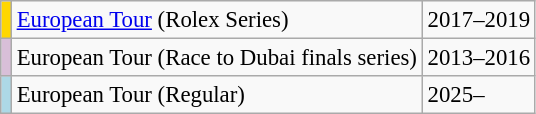<table class="wikitable" style="font-size:95%">
<tr>
<td style="background:gold"></td>
<td><a href='#'>European Tour</a> (Rolex Series)</td>
<td>2017–2019</td>
</tr>
<tr>
<td style="background:thistle"></td>
<td>European Tour (Race to Dubai finals series)</td>
<td>2013–2016</td>
</tr>
<tr>
<td style="background:lightblue"></td>
<td>European Tour (Regular)</td>
<td>2025–</td>
</tr>
</table>
